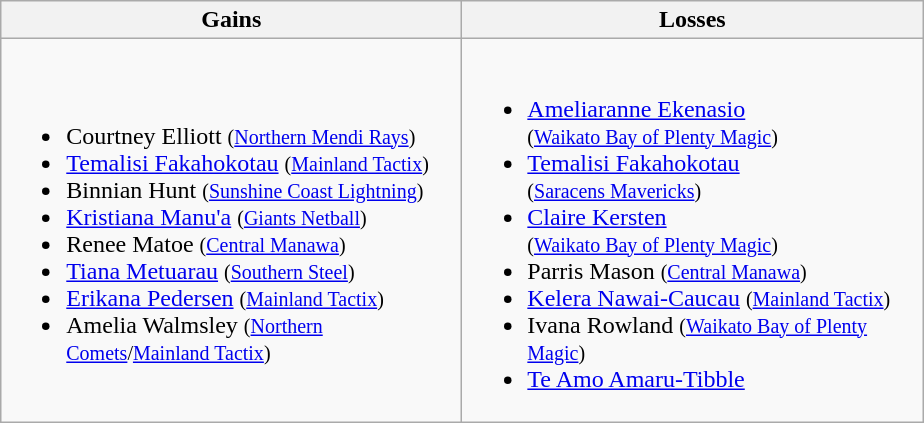<table class=wikitable>
<tr>
<th width=300> Gains</th>
<th width=300> Losses</th>
</tr>
<tr>
<td><br><ul><li>Courtney Elliott <small>(<a href='#'>Northern Mendi Rays</a>)</small></li><li><a href='#'>Temalisi Fakahokotau</a><em></em> <small>(<a href='#'>Mainland Tactix</a>)</small></li><li>Binnian Hunt <small>(<a href='#'>Sunshine Coast Lightning</a>)</small></li><li><a href='#'>Kristiana Manu'a</a> <small>(<a href='#'>Giants Netball</a>)</small></li><li>Renee Matoe <small>(<a href='#'>Central Manawa</a>)</small></li><li><a href='#'>Tiana Metuarau</a> <small>(<a href='#'>Southern Steel</a>)</small></li><li><a href='#'>Erikana Pedersen</a> <small>(<a href='#'>Mainland Tactix</a>)</small></li><li>Amelia Walmsley <small>(<a href='#'>Northern Comets</a>/<a href='#'>Mainland Tactix</a>)</small></li></ul></td>
<td><br><ul><li><a href='#'>Ameliaranne Ekenasio</a><br> <small>(<a href='#'>Waikato Bay of Plenty Magic</a>)</small></li><li><a href='#'>Temalisi Fakahokotau</a><em></em><br><small>(<a href='#'>Saracens Mavericks</a>)</small></li><li><a href='#'>Claire Kersten</a><br><small>(<a href='#'>Waikato Bay of Plenty Magic</a>)</small></li><li>Parris Mason <small>(<a href='#'>Central Manawa</a>)</small></li><li><a href='#'>Kelera Nawai-Caucau</a> <small>(<a href='#'>Mainland Tactix</a>)</small></li><li>Ivana Rowland <small>(<a href='#'>Waikato Bay of Plenty Magic</a>)</small></li><li><a href='#'>Te Amo Amaru-Tibble</a></li></ul></td>
</tr>
</table>
